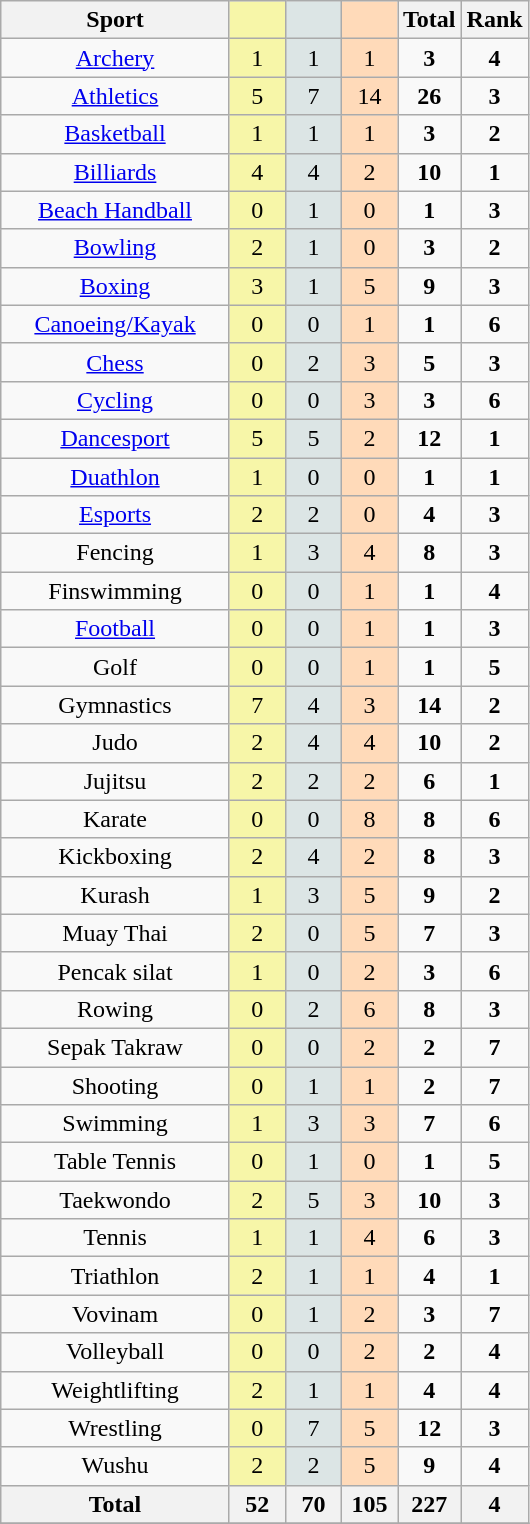<table class="wikitable sortable" style="font-size:100%; text-align:center">
<tr>
<th width=145>Sport</th>
<th scope="col" width=30 style="background:#F7F6A8;"></th>
<th scope="col" width=30 style="background:#DCE5E5;"></th>
<th scope="col" width=30 style="background:#FFDAB9;"></th>
<th scope="col" width=30>Total</th>
<th scope="col" width=30>Rank</th>
</tr>
<tr>
<td> <a href='#'>Archery</a></td>
<td style="background:#F7F6A8;">1</td>
<td style="background:#DCE5E5;">1</td>
<td style="background:#FFDAB9;">1</td>
<td><strong>3</strong></td>
<td><strong>4</strong></td>
</tr>
<tr>
<td> <a href='#'>Athletics</a></td>
<td style="background:#F7F6A8;">5</td>
<td style="background:#DCE5E5;">7</td>
<td style="background:#FFDAB9;">14</td>
<td><strong>26</strong></td>
<td><strong>3</strong></td>
</tr>
<tr>
<td> <a href='#'>Basketball</a></td>
<td style="background:#F7F6A8;">1</td>
<td style="background:#DCE5E5;">1</td>
<td style="background:#FFDAB9;">1</td>
<td><strong>3</strong></td>
<td><strong>2</strong></td>
</tr>
<tr>
<td> <a href='#'>Billiards</a></td>
<td style="background:#F7F6A8;">4</td>
<td style="background:#DCE5E5;">4</td>
<td style="background:#FFDAB9;">2</td>
<td><strong>10</strong></td>
<td><strong>1</strong></td>
</tr>
<tr>
<td> <a href='#'>Beach Handball</a></td>
<td style="background:#F7F6A8;">0</td>
<td style="background:#DCE5E5;">1</td>
<td style="background:#FFDAB9;">0</td>
<td><strong>1</strong></td>
<td><strong>3</strong></td>
</tr>
<tr>
<td> <a href='#'>Bowling</a></td>
<td style="background:#F7F6A8;">2</td>
<td style="background:#DCE5E5;">1</td>
<td style="background:#FFDAB9;">0</td>
<td><strong>3</strong></td>
<td><strong>2</strong></td>
</tr>
<tr>
<td> <a href='#'>Boxing</a></td>
<td style="background:#F7F6A8;">3</td>
<td style="background:#DCE5E5;">1</td>
<td style="background:#FFDAB9;">5</td>
<td><strong>9</strong></td>
<td><strong>3</strong></td>
</tr>
<tr>
<td> <a href='#'>Canoeing/Kayak</a></td>
<td style="background:#F7F6A8;">0</td>
<td style="background:#DCE5E5;">0</td>
<td style="background:#FFDAB9;">1</td>
<td><strong>1</strong></td>
<td><strong>6</strong></td>
</tr>
<tr>
<td> <a href='#'>Chess</a></td>
<td style="background:#F7F6A8;">0</td>
<td style="background:#DCE5E5;">2</td>
<td style="background:#FFDAB9;">3</td>
<td><strong>5</strong></td>
<td><strong>3</strong></td>
</tr>
<tr>
<td> <a href='#'>Cycling</a></td>
<td style="background:#F7F6A8;">0</td>
<td style="background:#DCE5E5;">0</td>
<td style="background:#FFDAB9;">3</td>
<td><strong>3</strong></td>
<td><strong>6</strong></td>
</tr>
<tr>
<td> <a href='#'>Dancesport</a></td>
<td style="background:#F7F6A8;">5</td>
<td style="background:#DCE5E5;">5</td>
<td style="background:#FFDAB9;">2</td>
<td><strong>12</strong></td>
<td><strong>1</strong></td>
</tr>
<tr>
<td> <a href='#'>Duathlon</a></td>
<td style="background:#F7F6A8;">1</td>
<td style="background:#DCE5E5;">0</td>
<td style="background:#FFDAB9;">0</td>
<td><strong>1</strong></td>
<td><strong>1</strong></td>
</tr>
<tr>
<td> <a href='#'>Esports</a></td>
<td style="background:#F7F6A8;">2</td>
<td style="background:#DCE5E5;">2</td>
<td style="background:#FFDAB9;">0</td>
<td><strong>4</strong></td>
<td><strong>3</strong></td>
</tr>
<tr>
<td> Fencing</td>
<td style="background:#F7F6A8;">1</td>
<td style="background:#DCE5E5;">3</td>
<td style="background:#FFDAB9;">4</td>
<td><strong>8</strong></td>
<td><strong>3</strong></td>
</tr>
<tr>
<td> Finswimming</td>
<td style="background:#F7F6A8;">0</td>
<td style="background:#DCE5E5;">0</td>
<td style="background:#FFDAB9;">1</td>
<td><strong>1</strong></td>
<td><strong>4</strong></td>
</tr>
<tr>
<td> <a href='#'>Football</a></td>
<td style="background:#F7F6A8;">0</td>
<td style="background:#DCE5E5;">0</td>
<td style="background:#FFDAB9;">1</td>
<td><strong>1</strong></td>
<td><strong>3</strong></td>
</tr>
<tr>
<td> Golf</td>
<td style="background:#F7F6A8;">0</td>
<td style="background:#DCE5E5;">0</td>
<td style="background:#FFDAB9;">1</td>
<td><strong>1</strong></td>
<td><strong>5</strong></td>
</tr>
<tr>
<td> Gymnastics</td>
<td style="background:#F7F6A8;">7</td>
<td style="background:#DCE5E5;">4</td>
<td style="background:#FFDAB9;">3</td>
<td><strong>14</strong></td>
<td><strong>2</strong></td>
</tr>
<tr>
<td> Judo</td>
<td style="background:#F7F6A8;">2</td>
<td style="background:#DCE5E5;">4</td>
<td style="background:#FFDAB9;">4</td>
<td><strong>10</strong></td>
<td><strong>2</strong></td>
</tr>
<tr>
<td> Jujitsu</td>
<td style="background:#F7F6A8;">2</td>
<td style="background:#DCE5E5;">2</td>
<td style="background:#FFDAB9;">2</td>
<td><strong>6</strong></td>
<td><strong>1</strong></td>
</tr>
<tr>
<td> Karate</td>
<td style="background:#F7F6A8;">0</td>
<td style="background:#DCE5E5;">0</td>
<td style="background:#FFDAB9;">8</td>
<td><strong>8</strong></td>
<td><strong>6</strong></td>
</tr>
<tr>
<td> Kickboxing</td>
<td style="background:#F7F6A8;">2</td>
<td style="background:#DCE5E5;">4</td>
<td style="background:#FFDAB9;">2</td>
<td><strong>8</strong></td>
<td><strong>3</strong></td>
</tr>
<tr>
<td> Kurash</td>
<td style="background:#F7F6A8;">1</td>
<td style="background:#DCE5E5;">3</td>
<td style="background:#FFDAB9;">5</td>
<td><strong>9</strong></td>
<td><strong>2</strong></td>
</tr>
<tr>
<td> Muay Thai</td>
<td style="background:#F7F6A8;">2</td>
<td style="background:#DCE5E5;">0</td>
<td style="background:#FFDAB9;">5</td>
<td><strong>7</strong></td>
<td><strong>3</strong></td>
</tr>
<tr>
<td> Pencak silat</td>
<td style="background:#F7F6A8;">1</td>
<td style="background:#DCE5E5;">0</td>
<td style="background:#FFDAB9;">2</td>
<td><strong>3</strong></td>
<td><strong>6</strong></td>
</tr>
<tr>
<td> Rowing</td>
<td style="background:#F7F6A8;">0</td>
<td style="background:#DCE5E5;">2</td>
<td style="background:#FFDAB9;">6</td>
<td><strong>8</strong></td>
<td><strong>3</strong></td>
</tr>
<tr>
<td> Sepak Takraw</td>
<td style="background:#F7F6A8;">0</td>
<td style="background:#DCE5E5;">0</td>
<td style="background:#FFDAB9;">2</td>
<td><strong>2</strong></td>
<td><strong>7</strong></td>
</tr>
<tr>
<td> Shooting</td>
<td style="background:#F7F6A8;">0</td>
<td style="background:#DCE5E5;">1</td>
<td style="background:#FFDAB9;">1</td>
<td><strong>2</strong></td>
<td><strong>7</strong></td>
</tr>
<tr>
<td> Swimming</td>
<td style="background:#F7F6A8;">1</td>
<td style="background:#DCE5E5;">3</td>
<td style="background:#FFDAB9;">3</td>
<td><strong>7</strong></td>
<td><strong>6</strong></td>
</tr>
<tr>
<td> Table Tennis</td>
<td style="background:#F7F6A8;">0</td>
<td style="background:#DCE5E5;">1</td>
<td style="background:#FFDAB9;">0</td>
<td><strong>1</strong></td>
<td><strong>5</strong></td>
</tr>
<tr>
<td> Taekwondo</td>
<td style="background:#F7F6A8;">2</td>
<td style="background:#DCE5E5;">5</td>
<td style="background:#FFDAB9;">3</td>
<td><strong>10</strong></td>
<td><strong>3</strong></td>
</tr>
<tr>
<td> Tennis</td>
<td style="background:#F7F6A8;">1</td>
<td style="background:#DCE5E5;">1</td>
<td style="background:#FFDAB9;">4</td>
<td><strong>6</strong></td>
<td><strong>3</strong></td>
</tr>
<tr>
<td> Triathlon</td>
<td style="background:#F7F6A8;">2</td>
<td style="background:#DCE5E5;">1</td>
<td style="background:#FFDAB9;">1</td>
<td><strong>4</strong></td>
<td><strong>1</strong></td>
</tr>
<tr>
<td> Vovinam</td>
<td style="background:#F7F6A8;">0</td>
<td style="background:#DCE5E5;">1</td>
<td style="background:#FFDAB9;">2</td>
<td><strong>3</strong></td>
<td><strong>7</strong></td>
</tr>
<tr>
<td> Volleyball</td>
<td style="background:#F7F6A8;">0</td>
<td style="background:#DCE5E5;">0</td>
<td style="background:#FFDAB9;">2</td>
<td><strong>2</strong></td>
<td><strong>4</strong></td>
</tr>
<tr>
<td> Weightlifting</td>
<td style="background:#F7F6A8;">2</td>
<td style="background:#DCE5E5;">1</td>
<td style="background:#FFDAB9;">1</td>
<td><strong>4</strong></td>
<td><strong>4</strong></td>
</tr>
<tr>
<td> Wrestling</td>
<td style="background:#F7F6A8;">0</td>
<td style="background:#DCE5E5;">7</td>
<td style="background:#FFDAB9;">5</td>
<td><strong>12</strong></td>
<td><strong>3</strong></td>
</tr>
<tr>
<td> Wushu</td>
<td style="background:#F7F6A8;">2</td>
<td style="background:#DCE5E5;">2</td>
<td style="background:#FFDAB9;">5</td>
<td><strong>9</strong></td>
<td><strong>4</strong></td>
</tr>
<tr>
<th colspan="1">Total</th>
<th>52</th>
<th>70</th>
<th>105</th>
<th>227</th>
<th>4</th>
</tr>
<tr>
</tr>
</table>
